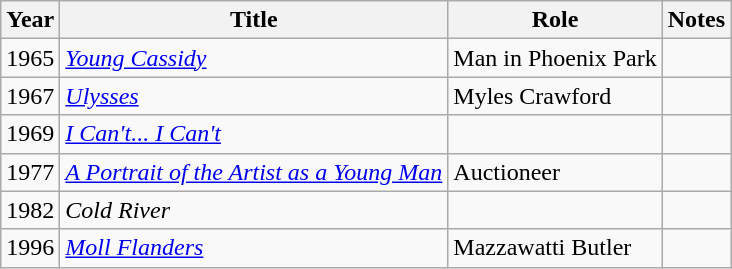<table class="wikitable">
<tr>
<th>Year</th>
<th>Title</th>
<th>Role</th>
<th>Notes</th>
</tr>
<tr>
<td>1965</td>
<td><em><a href='#'>Young Cassidy</a></em></td>
<td>Man in Phoenix Park</td>
<td></td>
</tr>
<tr>
<td>1967</td>
<td><em><a href='#'>Ulysses</a></em></td>
<td>Myles Crawford</td>
<td></td>
</tr>
<tr>
<td>1969</td>
<td><em><a href='#'>I Can't... I Can't</a></em></td>
<td></td>
<td></td>
</tr>
<tr>
<td>1977</td>
<td><em><a href='#'>A Portrait of the Artist as a Young Man</a></em></td>
<td>Auctioneer</td>
<td></td>
</tr>
<tr>
<td>1982</td>
<td><em>Cold River</em></td>
<td></td>
<td></td>
</tr>
<tr>
<td>1996</td>
<td><em><a href='#'>Moll Flanders</a></em></td>
<td>Mazzawatti Butler</td>
<td></td>
</tr>
</table>
